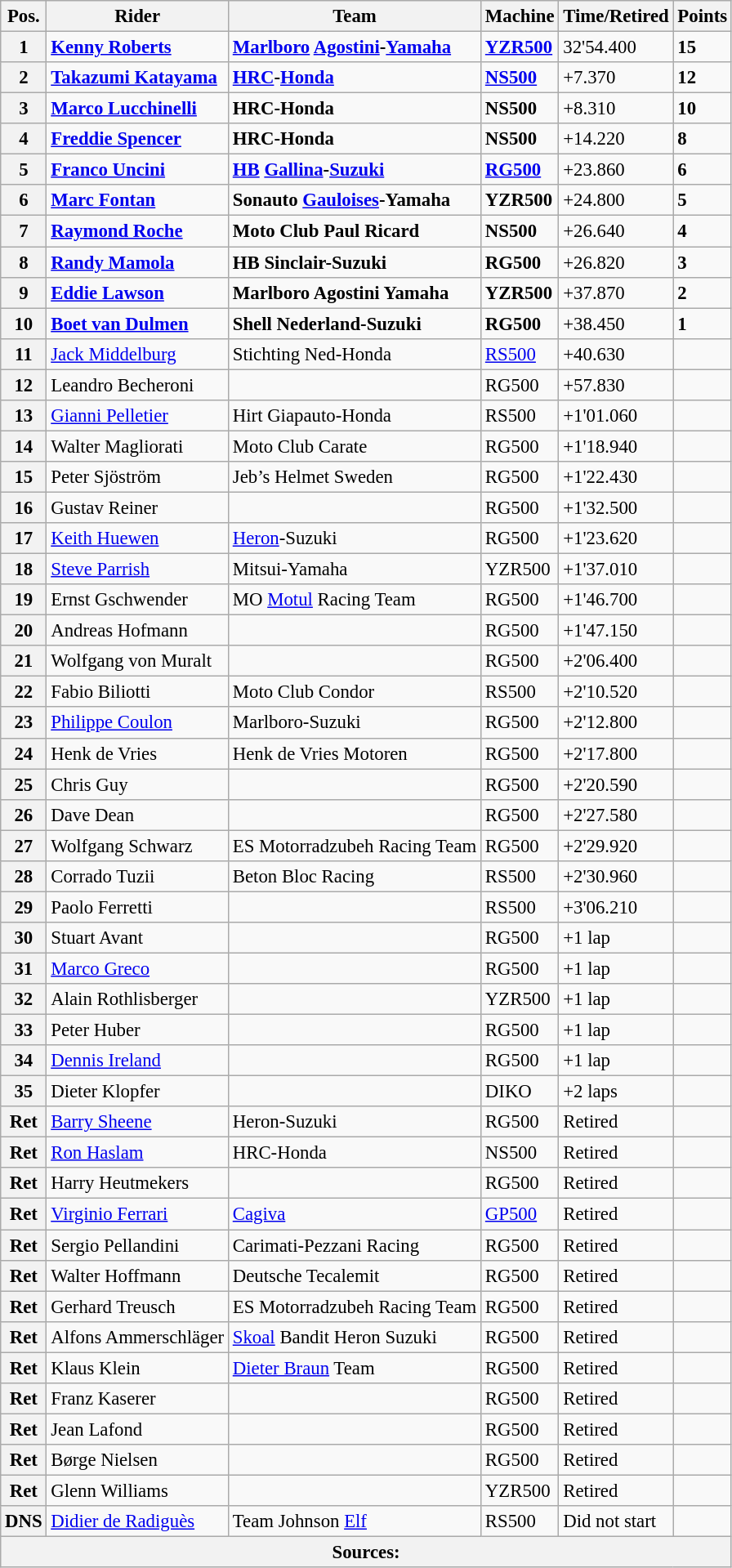<table class="wikitable" style="font-size: 95%;">
<tr>
<th>Pos.</th>
<th>Rider</th>
<th>Team</th>
<th>Machine</th>
<th>Time/Retired</th>
<th>Points</th>
</tr>
<tr>
<th>1</th>
<td> <strong><a href='#'>Kenny Roberts</a></strong></td>
<td><strong><a href='#'>Marlboro</a> <a href='#'>Agostini</a>-<a href='#'>Yamaha</a></strong></td>
<td><strong><a href='#'>YZR500</a></strong></td>
<td>32'54.400</td>
<td><strong>15</strong></td>
</tr>
<tr>
<th>2</th>
<td> <strong><a href='#'>Takazumi Katayama</a></strong></td>
<td><strong><a href='#'>HRC</a>-<a href='#'>Honda</a></strong></td>
<td><strong><a href='#'>NS500</a></strong></td>
<td>+7.370</td>
<td><strong>12</strong></td>
</tr>
<tr>
<th>3</th>
<td> <strong><a href='#'>Marco Lucchinelli</a></strong></td>
<td><strong>HRC-Honda</strong></td>
<td><strong>NS500</strong></td>
<td>+8.310</td>
<td><strong>10</strong></td>
</tr>
<tr>
<th>4</th>
<td> <strong><a href='#'>Freddie Spencer</a></strong></td>
<td><strong>HRC-Honda</strong></td>
<td><strong>NS500</strong></td>
<td>+14.220</td>
<td><strong>8</strong></td>
</tr>
<tr>
<th>5</th>
<td> <strong><a href='#'>Franco Uncini</a></strong></td>
<td><strong><a href='#'>HB</a> <a href='#'>Gallina</a>-<a href='#'>Suzuki</a></strong></td>
<td><strong><a href='#'>RG500</a></strong></td>
<td>+23.860</td>
<td><strong>6</strong></td>
</tr>
<tr>
<th>6</th>
<td> <strong><a href='#'>Marc Fontan</a></strong></td>
<td><strong>Sonauto <a href='#'>Gauloises</a>-Yamaha</strong></td>
<td><strong>YZR500</strong></td>
<td>+24.800</td>
<td><strong>5</strong></td>
</tr>
<tr>
<th>7</th>
<td> <strong><a href='#'>Raymond Roche</a></strong></td>
<td><strong>Moto Club Paul Ricard</strong></td>
<td><strong>NS500</strong></td>
<td>+26.640</td>
<td><strong>4</strong></td>
</tr>
<tr>
<th>8</th>
<td> <strong><a href='#'>Randy Mamola</a></strong></td>
<td><strong>HB Sinclair-Suzuki</strong></td>
<td><strong>RG500</strong></td>
<td>+26.820</td>
<td><strong>3</strong></td>
</tr>
<tr>
<th>9</th>
<td> <strong><a href='#'>Eddie Lawson</a></strong></td>
<td><strong>Marlboro Agostini Yamaha</strong></td>
<td><strong>YZR500</strong></td>
<td>+37.870</td>
<td><strong>2</strong></td>
</tr>
<tr>
<th>10</th>
<td> <strong><a href='#'>Boet van Dulmen</a></strong></td>
<td><strong>Shell Nederland-Suzuki</strong></td>
<td><strong>RG500</strong></td>
<td>+38.450</td>
<td><strong>1</strong></td>
</tr>
<tr>
<th>11</th>
<td> <a href='#'>Jack Middelburg</a></td>
<td>Stichting Ned-Honda</td>
<td><a href='#'>RS500</a></td>
<td>+40.630</td>
<td></td>
</tr>
<tr>
<th>12</th>
<td> Leandro Becheroni</td>
<td></td>
<td>RG500</td>
<td>+57.830</td>
<td></td>
</tr>
<tr>
<th>13</th>
<td> <a href='#'>Gianni Pelletier</a></td>
<td>Hirt Giapauto-Honda</td>
<td>RS500</td>
<td>+1'01.060</td>
<td></td>
</tr>
<tr>
<th>14</th>
<td> Walter Magliorati</td>
<td>Moto Club Carate</td>
<td>RG500</td>
<td>+1'18.940</td>
<td></td>
</tr>
<tr>
<th>15</th>
<td> Peter Sjöström</td>
<td>Jeb’s Helmet Sweden</td>
<td>RG500</td>
<td>+1'22.430</td>
<td></td>
</tr>
<tr>
<th>16</th>
<td> Gustav Reiner</td>
<td></td>
<td>RG500</td>
<td>+1'32.500</td>
<td></td>
</tr>
<tr>
<th>17</th>
<td> <a href='#'>Keith Huewen</a></td>
<td><a href='#'>Heron</a>-Suzuki</td>
<td>RG500</td>
<td>+1'23.620</td>
<td></td>
</tr>
<tr>
<th>18</th>
<td> <a href='#'>Steve Parrish</a></td>
<td>Mitsui-Yamaha</td>
<td>YZR500</td>
<td>+1'37.010</td>
<td></td>
</tr>
<tr>
<th>19</th>
<td> Ernst Gschwender</td>
<td>MO <a href='#'>Motul</a> Racing Team</td>
<td>RG500</td>
<td>+1'46.700</td>
</tr>
<tr>
<th>20</th>
<td> Andreas Hofmann</td>
<td></td>
<td>RG500</td>
<td>+1'47.150</td>
<td></td>
</tr>
<tr>
<th>21</th>
<td> Wolfgang von Muralt</td>
<td></td>
<td>RG500</td>
<td>+2'06.400</td>
<td></td>
</tr>
<tr>
<th>22</th>
<td> Fabio Biliotti</td>
<td>Moto Club Condor</td>
<td>RS500</td>
<td>+2'10.520</td>
<td></td>
</tr>
<tr>
<th>23</th>
<td> <a href='#'>Philippe Coulon</a></td>
<td>Marlboro-Suzuki</td>
<td>RG500</td>
<td>+2'12.800</td>
<td></td>
</tr>
<tr>
<th>24</th>
<td> Henk de Vries</td>
<td>Henk de Vries Motoren</td>
<td>RG500</td>
<td>+2'17.800</td>
<td></td>
</tr>
<tr>
<th>25</th>
<td> Chris Guy</td>
<td></td>
<td>RG500</td>
<td>+2'20.590</td>
<td></td>
</tr>
<tr>
<th>26</th>
<td> Dave Dean</td>
<td></td>
<td>RG500</td>
<td>+2'27.580</td>
<td></td>
</tr>
<tr>
<th>27</th>
<td> Wolfgang Schwarz</td>
<td>ES Motorradzubeh Racing Team</td>
<td>RG500</td>
<td>+2'29.920</td>
<td></td>
</tr>
<tr>
<th>28</th>
<td> Corrado Tuzii</td>
<td>Beton Bloc Racing</td>
<td>RS500</td>
<td>+2'30.960</td>
<td></td>
</tr>
<tr>
<th>29</th>
<td> Paolo Ferretti</td>
<td></td>
<td>RS500</td>
<td>+3'06.210</td>
<td></td>
</tr>
<tr>
<th>30</th>
<td> Stuart Avant</td>
<td></td>
<td>RG500</td>
<td>+1 lap</td>
<td></td>
</tr>
<tr>
<th>31</th>
<td> <a href='#'>Marco Greco</a></td>
<td></td>
<td>RG500</td>
<td>+1 lap</td>
</tr>
<tr>
<th>32</th>
<td> Alain Rothlisberger</td>
<td></td>
<td>YZR500</td>
<td>+1 lap</td>
<td></td>
</tr>
<tr>
<th>33</th>
<td> Peter Huber</td>
<td></td>
<td>RG500</td>
<td>+1 lap</td>
<td></td>
</tr>
<tr>
<th>34</th>
<td> <a href='#'>Dennis Ireland</a></td>
<td></td>
<td>RG500</td>
<td>+1 lap</td>
<td></td>
</tr>
<tr>
<th>35</th>
<td> Dieter Klopfer</td>
<td></td>
<td>DIKO</td>
<td>+2 laps</td>
<td></td>
</tr>
<tr>
<th>Ret</th>
<td> <a href='#'>Barry Sheene</a></td>
<td>Heron-Suzuki</td>
<td>RG500</td>
<td>Retired</td>
<td></td>
</tr>
<tr>
<th>Ret</th>
<td> <a href='#'>Ron Haslam</a></td>
<td>HRC-Honda</td>
<td>NS500</td>
<td>Retired</td>
<td></td>
</tr>
<tr>
<th>Ret</th>
<td> Harry Heutmekers</td>
<td></td>
<td>RG500</td>
<td>Retired</td>
<td></td>
</tr>
<tr>
<th>Ret</th>
<td> <a href='#'>Virginio Ferrari</a></td>
<td><a href='#'>Cagiva</a></td>
<td><a href='#'>GP500</a></td>
<td>Retired</td>
<td></td>
</tr>
<tr>
<th>Ret</th>
<td> Sergio Pellandini</td>
<td>Carimati-Pezzani Racing</td>
<td>RG500</td>
<td>Retired</td>
<td></td>
</tr>
<tr>
<th>Ret</th>
<td> Walter Hoffmann</td>
<td>Deutsche Tecalemit</td>
<td>RG500</td>
<td>Retired</td>
<td></td>
</tr>
<tr>
<th>Ret</th>
<td> Gerhard Treusch</td>
<td>ES Motorradzubeh Racing Team</td>
<td>RG500</td>
<td>Retired</td>
<td></td>
</tr>
<tr>
<th>Ret</th>
<td> Alfons Ammerschläger</td>
<td><a href='#'>Skoal</a> Bandit Heron Suzuki</td>
<td>RG500</td>
<td>Retired</td>
<td></td>
</tr>
<tr>
<th>Ret</th>
<td> Klaus Klein</td>
<td><a href='#'>Dieter Braun</a> Team</td>
<td>RG500</td>
<td>Retired</td>
<td></td>
</tr>
<tr>
<th>Ret</th>
<td> Franz Kaserer</td>
<td></td>
<td>RG500</td>
<td>Retired</td>
<td></td>
</tr>
<tr>
<th>Ret</th>
<td> Jean Lafond</td>
<td></td>
<td>RG500</td>
<td>Retired</td>
<td></td>
</tr>
<tr>
<th>Ret</th>
<td> Børge Nielsen</td>
<td></td>
<td>RG500</td>
<td>Retired</td>
<td></td>
</tr>
<tr>
<th>Ret</th>
<td> Glenn Williams</td>
<td></td>
<td>YZR500</td>
<td>Retired</td>
<td></td>
</tr>
<tr>
<th>DNS</th>
<td> <a href='#'>Didier de Radiguès</a></td>
<td>Team Johnson <a href='#'>Elf</a></td>
<td>RS500</td>
<td>Did not start</td>
<td></td>
</tr>
<tr>
<th colspan=8>Sources: </th>
</tr>
</table>
